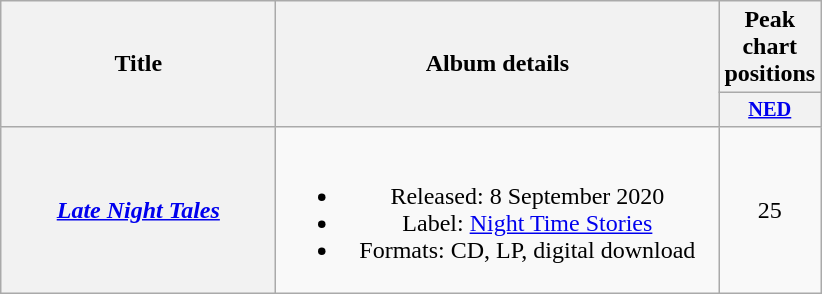<table class="wikitable plainrowheaders" style="text-align:center;">
<tr>
<th scope="col" rowspan="2" style="width:11em;">Title</th>
<th scope="col" rowspan="2" style="width:18em;">Album details</th>
<th scope="col" colspan="1">Peak chart positions</th>
</tr>
<tr>
<th scope="col" style="width:2.5em;font-size:85%;"><a href='#'>NED</a><br></th>
</tr>
<tr>
<th scope="row"><em><a href='#'>Late Night Tales</a></em></th>
<td><br><ul><li>Released: 8 September 2020</li><li>Label: <a href='#'>Night Time Stories</a></li><li>Formats: CD, LP, digital download</li></ul></td>
<td>25</td>
</tr>
</table>
